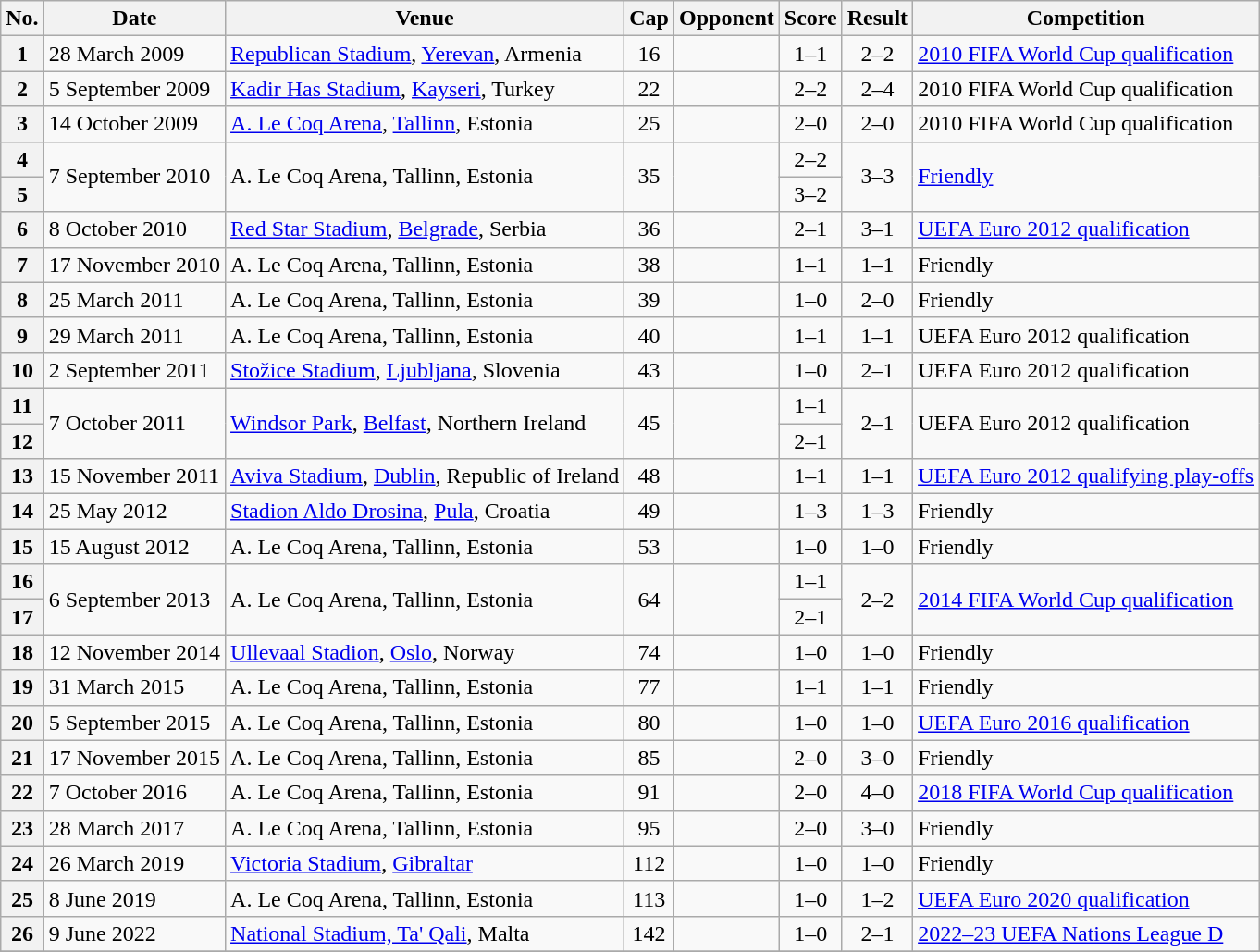<table class="wikitable sortable">
<tr>
<th scope=col>No.</th>
<th scope=col data-sort-type=date>Date</th>
<th scope=col>Venue</th>
<th scope=col>Cap</th>
<th scope=col>Opponent</th>
<th scope=col>Score</th>
<th scope=col>Result</th>
<th scope=col>Competition</th>
</tr>
<tr>
<th scope=row>1</th>
<td>28 March 2009</td>
<td><a href='#'>Republican Stadium</a>, <a href='#'>Yerevan</a>, Armenia</td>
<td align=center>16</td>
<td></td>
<td align=center>1–1</td>
<td align=center>2–2</td>
<td><a href='#'>2010 FIFA World Cup qualification</a></td>
</tr>
<tr>
<th scope=row>2</th>
<td>5 September 2009</td>
<td><a href='#'>Kadir Has Stadium</a>, <a href='#'>Kayseri</a>, Turkey</td>
<td align=center>22</td>
<td></td>
<td align=center>2–2</td>
<td align=center>2–4</td>
<td>2010 FIFA World Cup qualification</td>
</tr>
<tr>
<th scope=row>3</th>
<td>14 October 2009</td>
<td><a href='#'>A. Le Coq Arena</a>, <a href='#'>Tallinn</a>, Estonia</td>
<td align=center>25</td>
<td></td>
<td align=center>2–0</td>
<td align=center>2–0</td>
<td>2010 FIFA World Cup qualification</td>
</tr>
<tr>
<th scope=row>4</th>
<td rowspan=2>7 September 2010</td>
<td rowspan=2>A. Le Coq Arena, Tallinn, Estonia</td>
<td rowspan=2 align=center>35</td>
<td rowspan=2></td>
<td align=center>2–2</td>
<td rowspan=2 align=center>3–3</td>
<td rowspan=2><a href='#'>Friendly</a></td>
</tr>
<tr>
<th scope=row>5</th>
<td align=center>3–2</td>
</tr>
<tr>
<th scope=row>6</th>
<td>8 October 2010</td>
<td><a href='#'>Red Star Stadium</a>, <a href='#'>Belgrade</a>, Serbia</td>
<td align=center>36</td>
<td></td>
<td align=center>2–1</td>
<td align=center>3–1</td>
<td><a href='#'>UEFA Euro 2012 qualification</a></td>
</tr>
<tr>
<th scope=row>7</th>
<td>17 November 2010</td>
<td>A. Le Coq Arena, Tallinn, Estonia</td>
<td align=center>38</td>
<td></td>
<td align=center>1–1</td>
<td align=center>1–1</td>
<td>Friendly</td>
</tr>
<tr>
<th scope=row>8</th>
<td>25 March 2011</td>
<td>A. Le Coq Arena, Tallinn, Estonia</td>
<td align=center>39</td>
<td></td>
<td align=center>1–0</td>
<td align=center>2–0</td>
<td>Friendly</td>
</tr>
<tr>
<th scope=row>9</th>
<td>29 March 2011</td>
<td>A. Le Coq Arena, Tallinn, Estonia</td>
<td align=center>40</td>
<td></td>
<td align=center>1–1</td>
<td align=center>1–1</td>
<td>UEFA Euro 2012 qualification</td>
</tr>
<tr>
<th scope=row>10</th>
<td>2 September 2011</td>
<td><a href='#'>Stožice Stadium</a>, <a href='#'>Ljubljana</a>, Slovenia</td>
<td align=center>43</td>
<td></td>
<td align=center>1–0</td>
<td align=center>2–1</td>
<td>UEFA Euro 2012 qualification</td>
</tr>
<tr>
<th scope=row>11</th>
<td rowspan=2>7 October 2011</td>
<td rowspan=2><a href='#'>Windsor Park</a>, <a href='#'>Belfast</a>, Northern Ireland</td>
<td rowspan=2 align=center>45</td>
<td rowspan=2></td>
<td align=center>1–1</td>
<td rowspan=2 align=center>2–1</td>
<td rowspan=2>UEFA Euro 2012 qualification</td>
</tr>
<tr>
<th scope=row>12</th>
<td align=center>2–1</td>
</tr>
<tr>
<th scope=row>13</th>
<td>15 November 2011</td>
<td><a href='#'>Aviva Stadium</a>, <a href='#'>Dublin</a>, Republic of Ireland</td>
<td align=center>48</td>
<td></td>
<td align=center>1–1</td>
<td align=center>1–1</td>
<td><a href='#'>UEFA Euro 2012 qualifying play-offs</a></td>
</tr>
<tr>
<th scope=row>14</th>
<td>25 May 2012</td>
<td><a href='#'>Stadion Aldo Drosina</a>, <a href='#'>Pula</a>, Croatia</td>
<td align=center>49</td>
<td></td>
<td align=center>1–3</td>
<td align=center>1–3</td>
<td>Friendly</td>
</tr>
<tr>
<th scope=row>15</th>
<td>15 August 2012</td>
<td>A. Le Coq Arena, Tallinn, Estonia</td>
<td align=center>53</td>
<td></td>
<td align=center>1–0</td>
<td align=center>1–0</td>
<td>Friendly</td>
</tr>
<tr>
<th scope=row>16</th>
<td rowspan=2>6 September 2013</td>
<td rowspan=2>A. Le Coq Arena, Tallinn, Estonia</td>
<td rowspan=2 align=center>64</td>
<td rowspan=2></td>
<td align=center>1–1</td>
<td rowspan=2 align=center>2–2</td>
<td rowspan=2><a href='#'>2014 FIFA World Cup qualification</a></td>
</tr>
<tr>
<th scope=row>17</th>
<td align=center>2–1</td>
</tr>
<tr>
<th scope=row>18</th>
<td>12 November 2014</td>
<td><a href='#'>Ullevaal Stadion</a>, <a href='#'>Oslo</a>, Norway</td>
<td align=center>74</td>
<td></td>
<td align=center>1–0</td>
<td align=center>1–0</td>
<td>Friendly</td>
</tr>
<tr>
<th scope=row>19</th>
<td>31 March 2015</td>
<td>A. Le Coq Arena, Tallinn, Estonia</td>
<td align=center>77</td>
<td></td>
<td align=center>1–1</td>
<td align=center>1–1</td>
<td>Friendly</td>
</tr>
<tr>
<th scope=row>20</th>
<td>5 September 2015</td>
<td>A. Le Coq Arena, Tallinn, Estonia</td>
<td align=center>80</td>
<td></td>
<td align=center>1–0</td>
<td align=center>1–0</td>
<td><a href='#'>UEFA Euro 2016 qualification</a></td>
</tr>
<tr>
<th scope=row>21</th>
<td>17 November 2015</td>
<td>A. Le Coq Arena, Tallinn, Estonia</td>
<td align=center>85</td>
<td></td>
<td align=center>2–0</td>
<td align=center>3–0</td>
<td>Friendly</td>
</tr>
<tr>
<th scope=row>22</th>
<td>7 October 2016</td>
<td>A. Le Coq Arena, Tallinn, Estonia</td>
<td align=center>91</td>
<td></td>
<td align=center>2–0</td>
<td align=center>4–0</td>
<td><a href='#'>2018 FIFA World Cup qualification</a></td>
</tr>
<tr>
<th scope=row>23</th>
<td>28 March 2017</td>
<td>A. Le Coq Arena, Tallinn, Estonia</td>
<td align=center>95</td>
<td></td>
<td align=center>2–0</td>
<td align=center>3–0</td>
<td>Friendly</td>
</tr>
<tr>
<th scope=row>24</th>
<td>26 March 2019</td>
<td><a href='#'>Victoria Stadium</a>, <a href='#'>Gibraltar</a></td>
<td align=center>112</td>
<td></td>
<td align=center>1–0</td>
<td align=center>1–0</td>
<td>Friendly</td>
</tr>
<tr>
<th scope=row>25</th>
<td>8 June 2019</td>
<td>A. Le Coq Arena, Tallinn, Estonia</td>
<td align=center>113</td>
<td></td>
<td align=center>1–0</td>
<td align=center>1–2</td>
<td><a href='#'>UEFA Euro 2020 qualification</a></td>
</tr>
<tr>
<th scope=row>26</th>
<td>9 June 2022</td>
<td><a href='#'>National Stadium, Ta' Qali</a>, Malta</td>
<td align=center>142</td>
<td></td>
<td align=center>1–0</td>
<td align=center>2–1</td>
<td><a href='#'>2022–23 UEFA Nations League D</a></td>
</tr>
<tr>
</tr>
</table>
